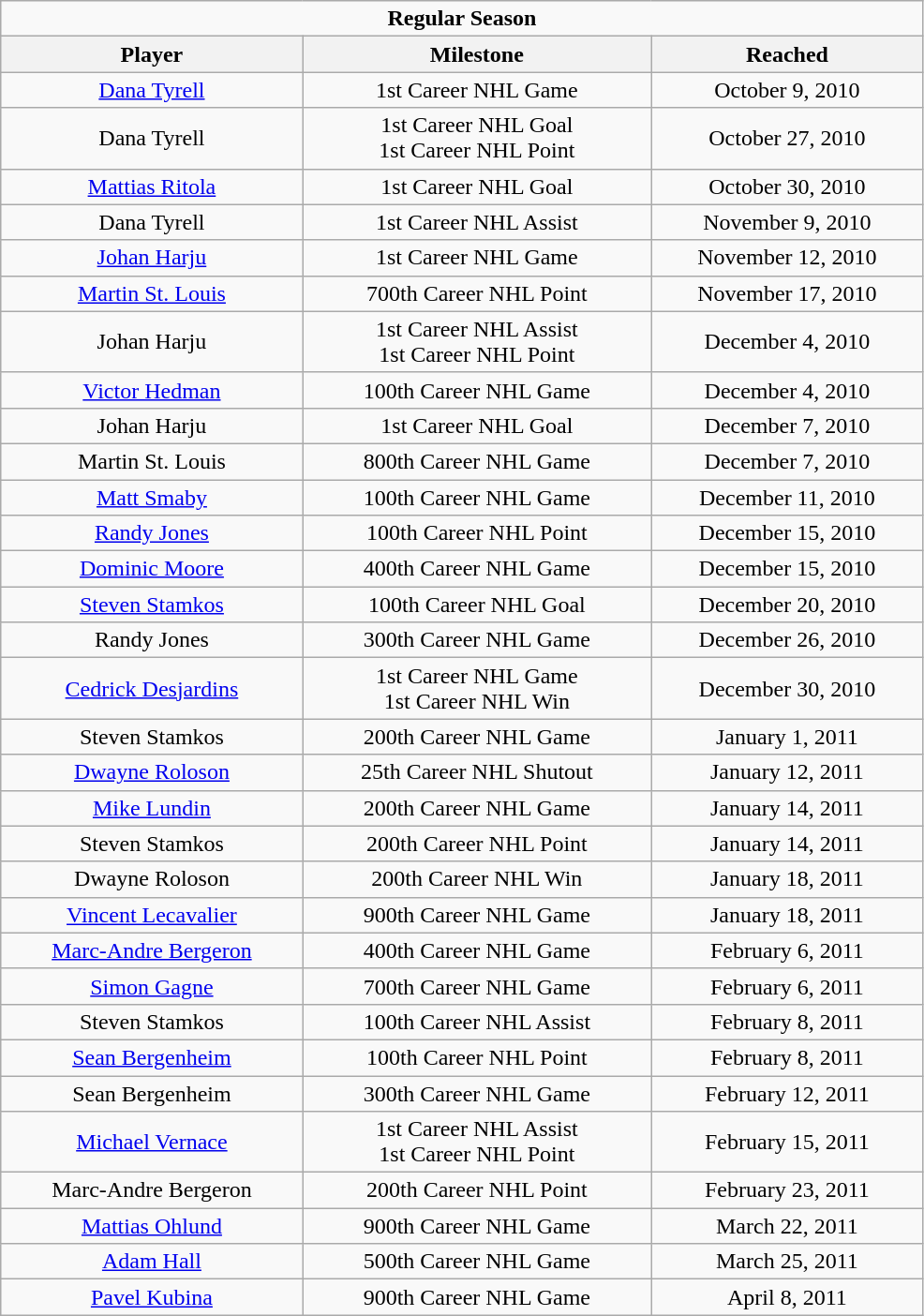<table class="wikitable"  style="width:52%; text-align:center;">
<tr>
<td colspan="10" style="text-align:center;"><strong>Regular Season</strong></td>
</tr>
<tr>
<th>Player</th>
<th>Milestone</th>
<th>Reached</th>
</tr>
<tr>
<td><a href='#'>Dana Tyrell</a></td>
<td>1st Career NHL Game</td>
<td>October 9, 2010</td>
</tr>
<tr>
<td>Dana Tyrell</td>
<td>1st Career NHL Goal<br>1st Career NHL Point</td>
<td>October 27, 2010</td>
</tr>
<tr>
<td><a href='#'>Mattias Ritola</a></td>
<td>1st Career NHL Goal</td>
<td>October 30, 2010</td>
</tr>
<tr>
<td>Dana Tyrell</td>
<td>1st Career NHL Assist</td>
<td>November 9, 2010</td>
</tr>
<tr>
<td><a href='#'>Johan Harju</a></td>
<td>1st Career NHL Game</td>
<td>November 12, 2010</td>
</tr>
<tr>
<td><a href='#'>Martin St. Louis</a></td>
<td>700th Career NHL Point</td>
<td>November 17, 2010</td>
</tr>
<tr>
<td>Johan Harju</td>
<td>1st Career NHL Assist<br>1st Career NHL Point</td>
<td>December 4, 2010</td>
</tr>
<tr>
<td><a href='#'>Victor Hedman</a></td>
<td>100th Career NHL Game</td>
<td>December 4, 2010</td>
</tr>
<tr>
<td>Johan Harju</td>
<td>1st Career NHL Goal</td>
<td>December 7, 2010</td>
</tr>
<tr>
<td>Martin St. Louis</td>
<td>800th Career NHL Game</td>
<td>December 7, 2010</td>
</tr>
<tr>
<td><a href='#'>Matt Smaby</a></td>
<td>100th Career NHL Game</td>
<td>December 11, 2010</td>
</tr>
<tr>
<td><a href='#'>Randy Jones</a></td>
<td>100th Career NHL Point</td>
<td>December 15, 2010</td>
</tr>
<tr>
<td><a href='#'>Dominic Moore</a></td>
<td>400th Career NHL Game</td>
<td>December 15, 2010</td>
</tr>
<tr>
<td><a href='#'>Steven Stamkos</a></td>
<td>100th Career NHL Goal</td>
<td>December 20, 2010</td>
</tr>
<tr>
<td>Randy Jones</td>
<td>300th Career NHL Game</td>
<td>December 26, 2010</td>
</tr>
<tr>
<td><a href='#'>Cedrick Desjardins</a></td>
<td>1st Career NHL Game<br>1st Career NHL Win</td>
<td>December 30, 2010</td>
</tr>
<tr>
<td>Steven Stamkos</td>
<td>200th Career NHL Game</td>
<td>January 1, 2011</td>
</tr>
<tr>
<td><a href='#'>Dwayne Roloson</a></td>
<td>25th Career NHL Shutout</td>
<td>January 12, 2011</td>
</tr>
<tr>
<td><a href='#'>Mike Lundin</a></td>
<td>200th Career NHL Game</td>
<td>January 14, 2011</td>
</tr>
<tr>
<td>Steven Stamkos</td>
<td>200th Career NHL Point</td>
<td>January 14, 2011</td>
</tr>
<tr>
<td>Dwayne Roloson</td>
<td>200th Career NHL Win</td>
<td>January 18, 2011</td>
</tr>
<tr>
<td><a href='#'>Vincent Lecavalier</a></td>
<td>900th Career NHL Game</td>
<td>January 18, 2011</td>
</tr>
<tr>
<td><a href='#'>Marc-Andre Bergeron</a></td>
<td>400th Career NHL Game</td>
<td>February 6, 2011</td>
</tr>
<tr>
<td><a href='#'>Simon Gagne</a></td>
<td>700th Career NHL Game</td>
<td>February 6, 2011</td>
</tr>
<tr>
<td>Steven Stamkos</td>
<td>100th Career NHL Assist</td>
<td>February 8, 2011</td>
</tr>
<tr>
<td><a href='#'>Sean Bergenheim</a></td>
<td>100th Career NHL Point</td>
<td>February 8, 2011</td>
</tr>
<tr>
<td>Sean Bergenheim</td>
<td>300th Career NHL Game</td>
<td>February 12, 2011</td>
</tr>
<tr>
<td><a href='#'>Michael Vernace</a></td>
<td>1st Career NHL Assist<br>1st Career NHL Point</td>
<td>February 15, 2011</td>
</tr>
<tr>
<td>Marc-Andre Bergeron</td>
<td>200th Career NHL Point</td>
<td>February 23, 2011</td>
</tr>
<tr>
<td><a href='#'>Mattias Ohlund</a></td>
<td>900th Career NHL Game</td>
<td>March 22, 2011</td>
</tr>
<tr>
<td><a href='#'>Adam Hall</a></td>
<td>500th Career NHL Game</td>
<td>March 25, 2011</td>
</tr>
<tr>
<td><a href='#'>Pavel Kubina</a></td>
<td>900th Career NHL Game</td>
<td>April 8, 2011</td>
</tr>
</table>
